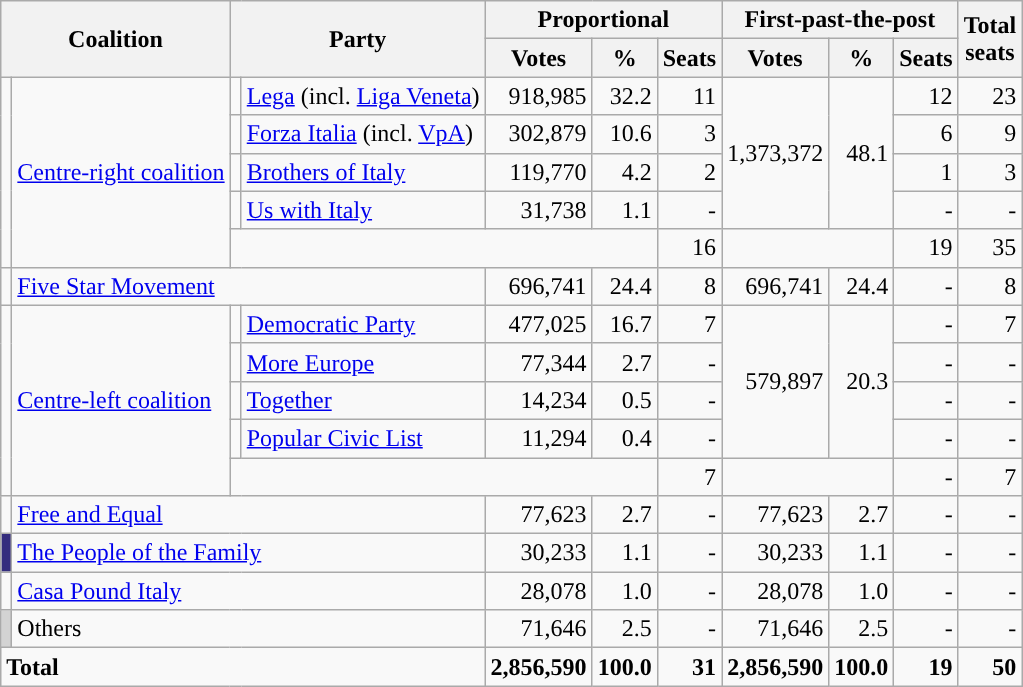<table class="wikitable" style="text-align:right">
<tr>
<th colspan="2" rowspan="2">Coalition</th>
<th colspan=2 rowspan=2>Party</th>
<th colspan="3"  style="text-align:center; vertical-align:top;">Proportional</th>
<th colspan="3"  style="text-align:center; vertical-align:top;">First-past-the-post</th>
<th style="text-align:center;" rowspan="2">Total<br>seats</th>
</tr>
<tr>
<th style="text-align:center; vertical-align:bottom;">Votes</th>
<th style="text-align:center; vertical-align:bottom;">%</th>
<th style="text-align:center; vertical-align:bottom;">Seats</th>
<th style="text-align:center; vertical-align:bottom;">Votes</th>
<th style="text-align:center; vertical-align:bottom;">%</th>
<th style="text-align:center; vertical-align:bottom;">Seats</th>
</tr>
<tr>
<td rowspan="5"></td>
<td style="text-align:left;" rowspan="5"><a href='#'>Centre-right coalition</a></td>
<td></td>
<td align=left><a href='#'>Lega</a> (incl. <a href='#'>Liga Veneta</a>)</td>
<td>918,985</td>
<td>32.2</td>
<td>11</td>
<td rowspan="4">1,373,372</td>
<td rowspan="4">48.1</td>
<td>12</td>
<td>23</td>
</tr>
<tr>
<td></td>
<td align=left><a href='#'>Forza Italia</a> (incl. <a href='#'>VpA</a>)</td>
<td>302,879</td>
<td>10.6</td>
<td>3</td>
<td>6</td>
<td>9</td>
</tr>
<tr>
<td></td>
<td align=left><a href='#'>Brothers of Italy</a></td>
<td>119,770</td>
<td>4.2</td>
<td>2</td>
<td>1</td>
<td>3</td>
</tr>
<tr>
<td></td>
<td align=left><a href='#'>Us with Italy</a></td>
<td>31,738</td>
<td>1.1</td>
<td>-</td>
<td>-</td>
<td>-</td>
</tr>
<tr>
<td colspan="4" style="text-align:left;"></td>
<td>16</td>
<td colspan="2"></td>
<td>19</td>
<td>35</td>
</tr>
<tr 、>
<td style="background:"></td>
<td colspan="3" style="text-align:left;"><a href='#'>Five Star Movement</a></td>
<td>696,741</td>
<td>24.4</td>
<td>8</td>
<td>696,741</td>
<td>24.4</td>
<td>-</td>
<td>8</td>
</tr>
<tr>
<td rowspan="5"></td>
<td style="text-align:left;" rowspan="5"><a href='#'>Centre-left coalition</a></td>
<td></td>
<td align=left><a href='#'>Democratic Party</a></td>
<td>477,025</td>
<td>16.7</td>
<td>7</td>
<td rowspan="4">579,897</td>
<td rowspan="4">20.3</td>
<td>-</td>
<td>7</td>
</tr>
<tr>
<td></td>
<td style="text-align:left;"><a href='#'>More Europe</a></td>
<td>77,344</td>
<td>2.7</td>
<td>-</td>
<td>-</td>
<td>-</td>
</tr>
<tr>
<td></td>
<td style="text-align:left;"><a href='#'>Together</a></td>
<td>14,234</td>
<td>0.5</td>
<td>-</td>
<td>-</td>
<td>-</td>
</tr>
<tr>
<td></td>
<td style="text-align:left;"><a href='#'>Popular Civic List</a></td>
<td>11,294</td>
<td>0.4</td>
<td>-</td>
<td>-</td>
<td>-</td>
</tr>
<tr>
<td colspan="4" style="text-align:left;"></td>
<td>7</td>
<td colspan="2"></td>
<td>-</td>
<td>7</td>
</tr>
<tr>
<td style="background:"></td>
<td colspan="3" style="text-align:left;"><a href='#'>Free and Equal</a></td>
<td>77,623</td>
<td>2.7</td>
<td>-</td>
<td>77,623</td>
<td>2.7</td>
<td>-</td>
<td>-</td>
</tr>
<tr>
<td style="background:#342d7e;"></td>
<td colspan="3" style="text-align:left;"><a href='#'>The People of the Family</a></td>
<td>30,233</td>
<td>1.1</td>
<td>-</td>
<td>30,233</td>
<td>1.1</td>
<td>-</td>
<td>-</td>
</tr>
<tr>
<td style="background:"></td>
<td colspan="3" style="text-align:left;"><a href='#'>Casa Pound Italy</a></td>
<td>28,078</td>
<td>1.0</td>
<td>-</td>
<td>28,078</td>
<td>1.0</td>
<td>-</td>
<td>-</td>
</tr>
<tr>
<td style="background:lightgrey"></td>
<td colspan="3" style="text-align:left;">Others</td>
<td>71,646</td>
<td>2.5</td>
<td>-</td>
<td>71,646</td>
<td>2.5</td>
<td>-</td>
<td>-</td>
</tr>
<tr>
<td colspan="4" style="text-align:left;"><strong>Total</strong></td>
<td><strong>2,856,590</strong></td>
<td><strong>100.0</strong></td>
<td><strong>31</strong></td>
<td><strong>2,856,590</strong></td>
<td><strong>100.0</strong></td>
<td><strong>19</strong></td>
<td><strong>50</strong></td>
</tr>
</table>
